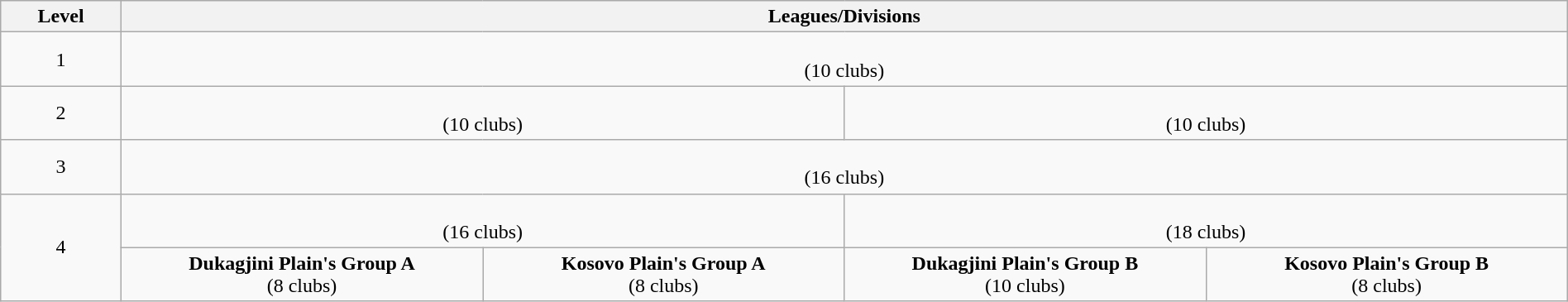<table class="wikitable" style="text-align:center; width:100%;">
<tr>
<th>Level</th>
<th colspan="4" width="96%">Leagues/Divisions</th>
</tr>
<tr>
<td colspan="1" width="4%">1</td>
<td colspan="7" width="96%"><strong></strong><br>(10 clubs)</td>
</tr>
<tr>
<td colspan="1" width="4%">2</td>
<td colspan="2" width="60%"><strong></strong><br>(10 clubs)</td>
<td colspan="2" width="36%"><strong></strong><br>(10 clubs)</td>
</tr>
<tr>
<td colspan="1" width="4%">3</td>
<td colspan="7" width="96%"><strong></strong><br>(16 clubs)</td>
</tr>
<tr>
<td rowspan="2" width="4%">4</td>
<td colspan="2" width="60%"><strong></strong><br>(16 clubs)</td>
<td colspan="2" width="60%"><strong></strong><br>(18 clubs)</td>
</tr>
<tr>
<td colspan="1" width="12%"><strong>Dukagjini Plain's Group A</strong><br>(8 clubs)</td>
<td colspan="1" width="12%"><strong>Kosovo Plain's Group A</strong><br>(8 clubs)</td>
<td colspan="1" width="12%"><strong>Dukagjini Plain's Group B</strong><br>(10 clubs)</td>
<td colspan="1" width="12%"><strong>Kosovo Plain's Group B</strong><br>(8 clubs)</td>
</tr>
</table>
